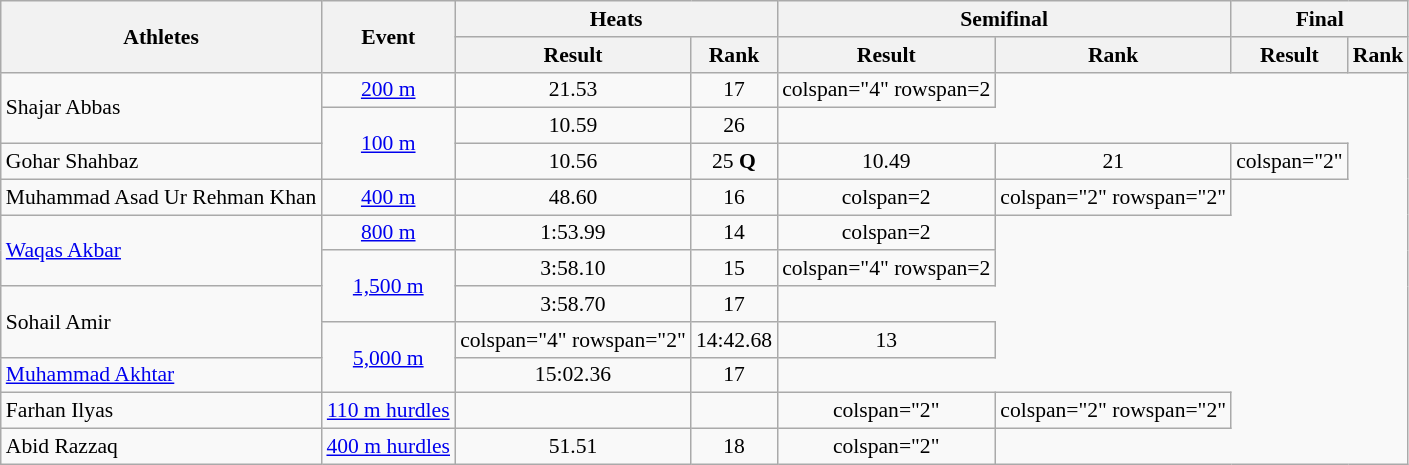<table class=wikitable style="text-align:center; font-size:90%">
<tr>
<th rowspan=2>Athletes</th>
<th rowspan=2>Event</th>
<th colspan=2>Heats</th>
<th colspan=2>Semifinal</th>
<th colspan=2>Final</th>
</tr>
<tr>
<th>Result</th>
<th>Rank</th>
<th>Result</th>
<th>Rank</th>
<th>Result</th>
<th>Rank</th>
</tr>
<tr>
<td align=left rowspan=2>Shajar Abbas</td>
<td rowspan=1><a href='#'>200 m</a></td>
<td>21.53</td>
<td>17</td>
<td>colspan="4" rowspan=2</td>
</tr>
<tr>
<td rowspan=2><a href='#'>100 m</a></td>
<td>10.59</td>
<td>26</td>
</tr>
<tr>
<td style="text-align:left">Gohar Shahbaz</td>
<td>10.56 <strong></strong></td>
<td>25 <strong>Q</strong></td>
<td>10.49 <strong></strong></td>
<td>21</td>
<td>colspan="2" </td>
</tr>
<tr>
<td style="text-align:left">Muhammad Asad Ur Rehman Khan</td>
<td><a href='#'>400 m</a></td>
<td>48.60</td>
<td>16</td>
<td>colspan=2 </td>
<td>colspan="2" rowspan="2" </td>
</tr>
<tr>
<td align=left rowspan=2><a href='#'>Waqas Akbar</a></td>
<td rowspan=1><a href='#'>800 m</a></td>
<td>1:53.99</td>
<td>14</td>
<td>colspan=2 </td>
</tr>
<tr>
<td rowspan="2"><a href='#'>1,500 m</a></td>
<td>3:58.10</td>
<td>15</td>
<td>colspan="4" rowspan=2</td>
</tr>
<tr>
<td rowspan="2" style="text-align:left">Sohail Amir</td>
<td>3:58.70</td>
<td>17</td>
</tr>
<tr>
<td rowspan="2"><a href='#'>5,000 m</a></td>
<td>colspan="4" rowspan="2" </td>
<td>14:42.68</td>
<td>13</td>
</tr>
<tr>
<td style="text-align:left"><a href='#'>Muhammad Akhtar</a></td>
<td>15:02.36</td>
<td>17</td>
</tr>
<tr>
<td style="text-align:left">Farhan Ilyas</td>
<td><a href='#'>110 m hurdles</a></td>
<td></td>
<td></td>
<td>colspan="2" </td>
<td>colspan="2" rowspan="2" </td>
</tr>
<tr>
<td style="text-align:left">Abid Razzaq</td>
<td><a href='#'>400 m hurdles</a></td>
<td>51.51</td>
<td>18</td>
<td>colspan="2" </td>
</tr>
</table>
